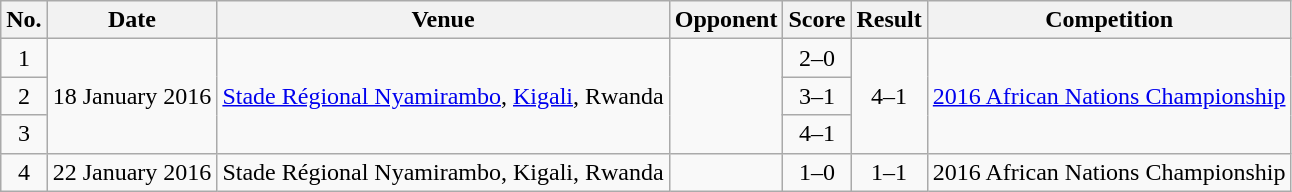<table class="wikitable sortable">
<tr>
<th scope="col">No.</th>
<th scope="col">Date</th>
<th scope="col">Venue</th>
<th scope="col">Opponent</th>
<th scope="col">Score</th>
<th scope="col">Result</th>
<th scope="col">Competition</th>
</tr>
<tr>
<td align="center">1</td>
<td rowspan="3">18 January 2016</td>
<td rowspan="3"><a href='#'>Stade Régional Nyamirambo</a>, <a href='#'>Kigali</a>, Rwanda</td>
<td rowspan="3"></td>
<td align="center">2–0</td>
<td rowspan="3" style="text-align:center">4–1</td>
<td rowspan="3"><a href='#'>2016 African Nations Championship</a></td>
</tr>
<tr>
<td align="center">2</td>
<td align="center">3–1</td>
</tr>
<tr>
<td align="center">3</td>
<td align="center">4–1</td>
</tr>
<tr>
<td align="center">4</td>
<td>22 January 2016</td>
<td>Stade Régional Nyamirambo, Kigali, Rwanda</td>
<td></td>
<td align="center">1–0</td>
<td align="center">1–1</td>
<td>2016 African Nations Championship</td>
</tr>
</table>
